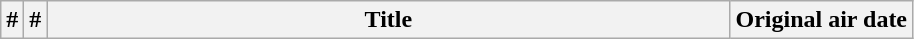<table class="wikitable plainrowheaders">
<tr>
<th>#</th>
<th>#</th>
<th style="width:28em;">Title</th>
<th>Original air date<br>











</th>
</tr>
</table>
